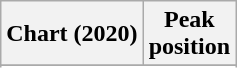<table class="wikitable sortable plainrowheaders" style="text-align:center;">
<tr>
<th scope="col">Chart (2020)</th>
<th scope="col">Peak<br>position</th>
</tr>
<tr>
</tr>
<tr>
</tr>
<tr>
</tr>
<tr>
</tr>
</table>
